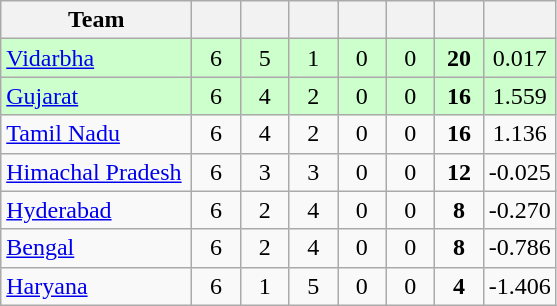<table class="wikitable" style="text-align:center">
<tr>
<th style="width:120px">Team</th>
<th style="width:25px"></th>
<th style="width:25px"></th>
<th style="width:25px"></th>
<th style="width:25px"></th>
<th style="width:25px"></th>
<th style="width:25px"></th>
<th style="width:40px;"></th>
</tr>
<tr style="background:#cfc;">
<td style="text-align:left"><a href='#'>Vidarbha</a></td>
<td>6</td>
<td>5</td>
<td>1</td>
<td>0</td>
<td>0</td>
<td><strong>20</strong></td>
<td>0.017</td>
</tr>
<tr style="background:#cfc;">
<td style="text-align:left"><a href='#'>Gujarat</a></td>
<td>6</td>
<td>4</td>
<td>2</td>
<td>0</td>
<td>0</td>
<td><strong>16</strong></td>
<td>1.559</td>
</tr>
<tr>
<td style="text-align:left;"><a href='#'>Tamil Nadu</a></td>
<td>6</td>
<td>4</td>
<td>2</td>
<td>0</td>
<td>0</td>
<td><strong>16</strong></td>
<td>1.136</td>
</tr>
<tr>
<td style="text-align:left"><a href='#'>Himachal Pradesh</a></td>
<td>6</td>
<td>3</td>
<td>3</td>
<td>0</td>
<td>0</td>
<td><strong>12</strong></td>
<td>-0.025</td>
</tr>
<tr>
<td style="text-align:left"><a href='#'>Hyderabad</a></td>
<td>6</td>
<td>2</td>
<td>4</td>
<td>0</td>
<td>0</td>
<td><strong>8</strong></td>
<td>-0.270</td>
</tr>
<tr>
<td style="text-align:left"><a href='#'>Bengal</a></td>
<td>6</td>
<td>2</td>
<td>4</td>
<td>0</td>
<td>0</td>
<td><strong>8</strong></td>
<td>-0.786</td>
</tr>
<tr>
<td style="text-align:left"><a href='#'>Haryana</a></td>
<td>6</td>
<td>1</td>
<td>5</td>
<td>0</td>
<td>0</td>
<td><strong>4</strong></td>
<td>-1.406</td>
</tr>
</table>
